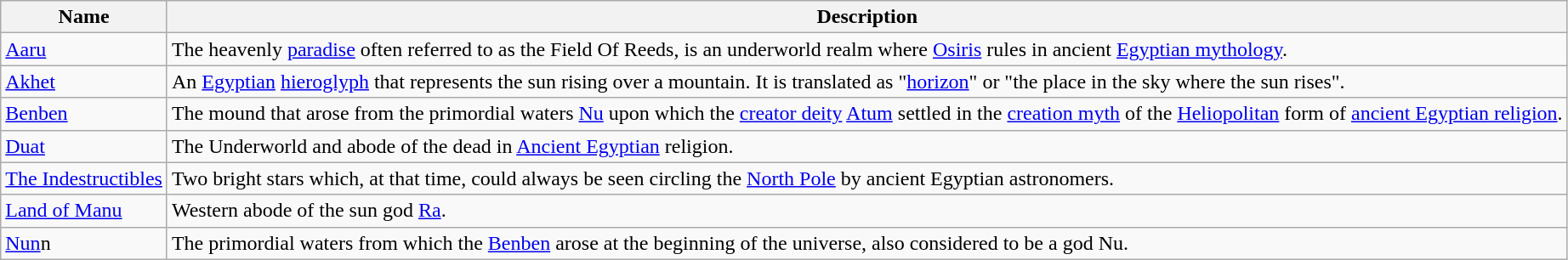<table class="wikitable">
<tr>
<th>Name</th>
<th>Description</th>
</tr>
<tr>
<td><a href='#'>Aaru</a></td>
<td>The heavenly <a href='#'>paradise</a> often referred to as the Field Of Reeds, is an underworld realm where <a href='#'>Osiris</a> rules in ancient <a href='#'>Egyptian mythology</a>.</td>
</tr>
<tr>
<td><a href='#'>Akhet</a></td>
<td>An <a href='#'>Egyptian</a> <a href='#'>hieroglyph</a> that represents the sun rising over a mountain. It is translated as "<a href='#'>horizon</a>" or "the place in the sky where the sun rises".</td>
</tr>
<tr>
<td><a href='#'>Benben</a></td>
<td>The mound that arose from the primordial waters <a href='#'>Nu</a> upon which the <a href='#'>creator deity</a> <a href='#'>Atum</a> settled in the <a href='#'>creation myth</a> of the <a href='#'>Heliopolitan</a> form of <a href='#'>ancient Egyptian religion</a>.</td>
</tr>
<tr>
<td><a href='#'>Duat</a></td>
<td>The Underworld and abode of the dead in <a href='#'>Ancient Egyptian</a> religion.</td>
</tr>
<tr>
<td><a href='#'>The Indestructibles</a></td>
<td>Two bright stars which, at that time, could always be seen circling the <a href='#'>North Pole</a> by ancient Egyptian astronomers.</td>
</tr>
<tr>
<td><a href='#'>Land of Manu</a></td>
<td>Western abode of the sun god <a href='#'>Ra</a>.</td>
</tr>
<tr>
<td><a href='#'>Nun</a>n</td>
<td>The primordial waters from which the <a href='#'>Benben</a> arose at the beginning of the universe, also considered to be a god Nu.</td>
</tr>
</table>
